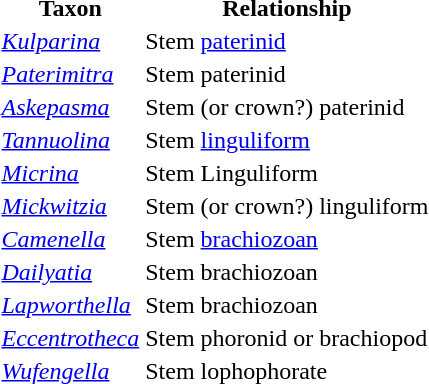<table>
<tr>
<th>Taxon</th>
<th>Relationship</th>
</tr>
<tr>
<td><em><a href='#'>Kulparina</a></em></td>
<td>Stem <a href='#'>paterinid</a></td>
</tr>
<tr>
<td><em><a href='#'>Paterimitra</a></em></td>
<td>Stem paterinid</td>
</tr>
<tr>
<td><em><a href='#'>Askepasma</a></em></td>
<td>Stem (or crown?) paterinid</td>
</tr>
<tr>
<td><em><a href='#'>Tannuolina</a></em></td>
<td>Stem <a href='#'>linguliform</a></td>
</tr>
<tr>
<td><em><a href='#'>Micrina</a></em></td>
<td>Stem Linguliform</td>
</tr>
<tr>
<td><em><a href='#'>Mickwitzia</a></em></td>
<td>Stem (or crown?) linguliform</td>
</tr>
<tr>
<td><em><a href='#'>Camenella</a></em></td>
<td>Stem <a href='#'>brachiozoan</a></td>
</tr>
<tr>
<td><em><a href='#'>Dailyatia</a></em></td>
<td>Stem brachiozoan</td>
</tr>
<tr>
<td><em><a href='#'>Lapworthella</a></em></td>
<td>Stem brachiozoan</td>
</tr>
<tr>
<td><em><a href='#'>Eccentrotheca</a></em></td>
<td>Stem phoronid or brachiopod</td>
</tr>
<tr>
<td><em><a href='#'>Wufengella</a></em></td>
<td>Stem lophophorate</td>
</tr>
</table>
